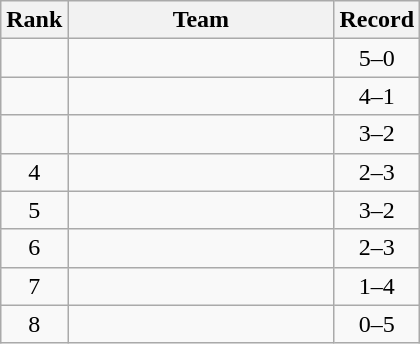<table class=wikitable style="text-align:center;">
<tr>
<th>Rank</th>
<th width=170>Team</th>
<th>Record</th>
</tr>
<tr>
<td></td>
<td align=left></td>
<td>5–0</td>
</tr>
<tr>
<td></td>
<td align=left></td>
<td>4–1</td>
</tr>
<tr>
<td></td>
<td align=left></td>
<td>3–2</td>
</tr>
<tr>
<td>4</td>
<td align=left></td>
<td>2–3</td>
</tr>
<tr>
<td>5</td>
<td align=left></td>
<td>3–2</td>
</tr>
<tr>
<td>6</td>
<td align=left></td>
<td>2–3</td>
</tr>
<tr>
<td>7</td>
<td align=left></td>
<td>1–4</td>
</tr>
<tr>
<td>8</td>
<td align=left></td>
<td>0–5</td>
</tr>
</table>
